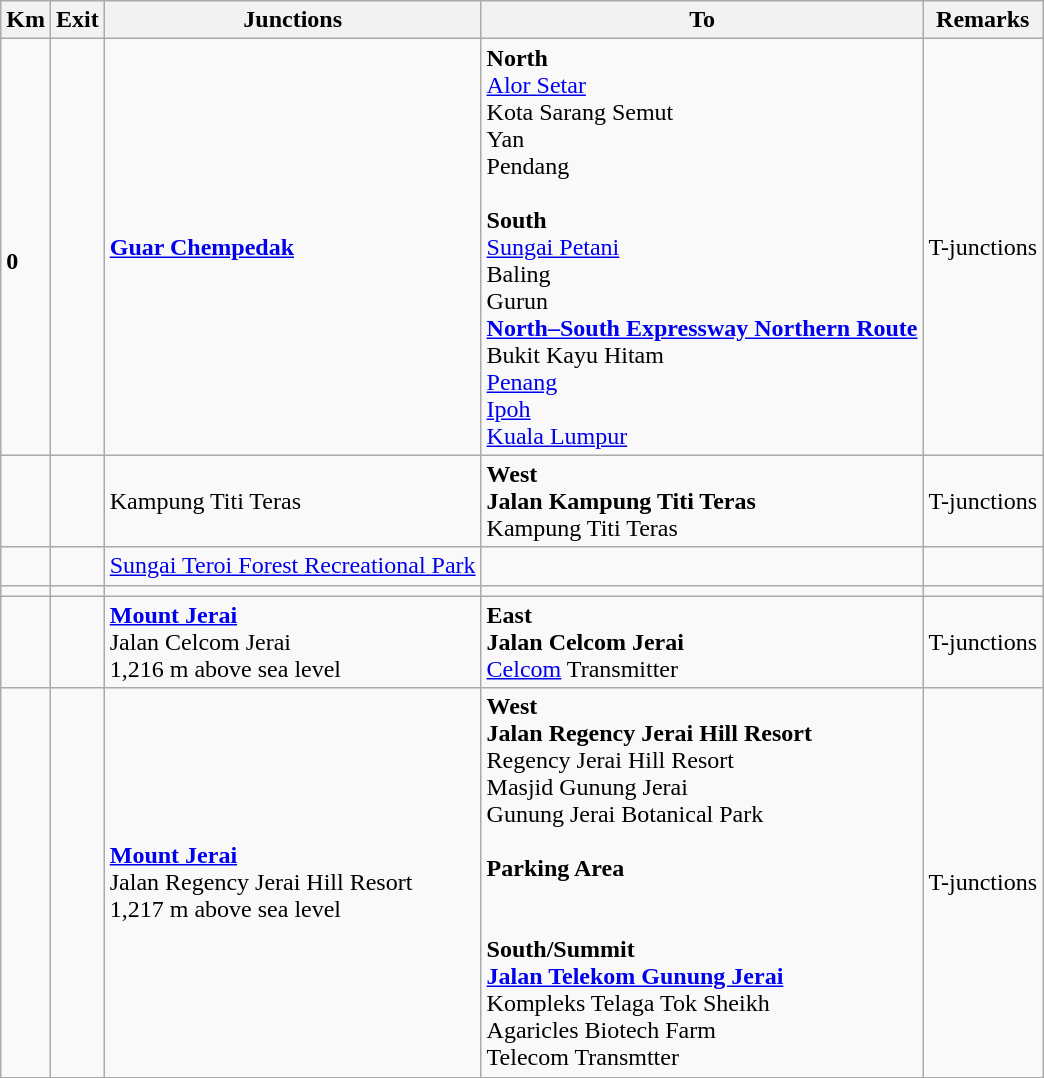<table class="wikitable">
<tr>
<th>Km</th>
<th>Exit</th>
<th>Junctions</th>
<th>To</th>
<th>Remarks</th>
</tr>
<tr>
<td><br><strong>0</strong></td>
<td></td>
<td><strong><a href='#'>Guar Chempedak</a></strong></td>
<td><strong>North</strong><br> <a href='#'>Alor Setar</a><br> Kota Sarang Semut<br> Yan<br> Pendang<br><br><strong>South </strong><br> <a href='#'>Sungai Petani</a><br> Baling<br> Gurun<br>  <strong><a href='#'>North–South Expressway Northern Route</a></strong><br>Bukit Kayu Hitam<br><a href='#'>Penang</a><br><a href='#'>Ipoh</a><br><a href='#'>Kuala Lumpur</a></td>
<td>T-junctions</td>
</tr>
<tr>
<td></td>
<td></td>
<td>Kampung Titi Teras</td>
<td><strong>West</strong><br><strong>Jalan Kampung Titi Teras</strong><br>Kampung Titi Teras</td>
<td>T-junctions</td>
</tr>
<tr>
<td></td>
<td></td>
<td><a href='#'>Sungai Teroi Forest Recreational Park</a> </td>
<td>  </td>
<td></td>
</tr>
<tr>
<td></td>
<td></td>
<td> </td>
<td></td>
<td></td>
</tr>
<tr>
<td></td>
<td></td>
<td><strong><a href='#'>Mount Jerai</a></strong><br>Jalan Celcom Jerai<br>1,216 m above sea level</td>
<td><strong>East</strong><br><strong>Jalan Celcom Jerai</strong><br><a href='#'>Celcom</a> Transmitter</td>
<td>T-junctions</td>
</tr>
<tr>
<td></td>
<td></td>
<td><strong><a href='#'>Mount Jerai</a></strong><br>Jalan Regency Jerai Hill Resort<br>1,217 m above sea level</td>
<td><strong>West</strong><br><strong>Jalan Regency Jerai Hill Resort</strong><br>Regency Jerai Hill Resort<br>Masjid Gunung Jerai <br>Gunung Jerai Botanical Park<br><br> <strong>Parking Area</strong><br>  <br><br><strong>South/Summit</strong><br> <strong><a href='#'>Jalan Telekom Gunung Jerai</a></strong><br>Kompleks Telaga Tok Sheikh<br>Agaricles Biotech Farm<br>Telecom Transmtter</td>
<td>T-junctions</td>
</tr>
</table>
